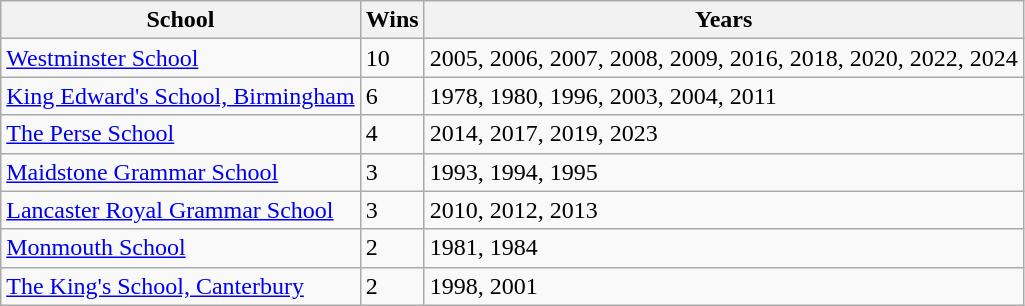<table class="wikitable sortable">
<tr>
<th>School</th>
<th>Wins</th>
<th>Years</th>
</tr>
<tr>
<td><a href='#'>Westminster School</a></td>
<td>10</td>
<td>2005, 2006, 2007, 2008, 2009, 2016, 2018, 2020, 2022, 2024</td>
</tr>
<tr>
<td><a href='#'>King Edward's School, Birmingham</a></td>
<td>6</td>
<td>1978, 1980, 1996, 2003, 2004, 2011</td>
</tr>
<tr>
<td><a href='#'>The Perse School</a></td>
<td>4</td>
<td>2014, 2017, 2019, 2023</td>
</tr>
<tr>
<td><a href='#'>Maidstone Grammar School</a></td>
<td>3</td>
<td>1993, 1994, 1995</td>
</tr>
<tr>
<td><a href='#'>Lancaster Royal Grammar School</a></td>
<td>3</td>
<td>2010, 2012, 2013</td>
</tr>
<tr>
<td><a href='#'>Monmouth School</a></td>
<td>2</td>
<td>1981, 1984</td>
</tr>
<tr>
<td><a href='#'>The King's School, Canterbury</a></td>
<td>2</td>
<td>1998, 2001</td>
</tr>
</table>
